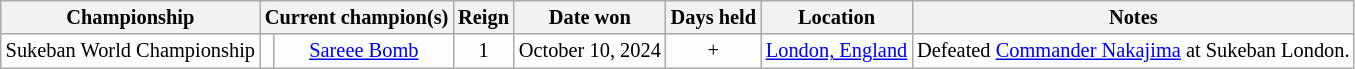<table class="wikitable" style="text-align:center; background:#fcfdff; font-size:85%;">
<tr>
<th>Championship</th>
<th colspan=2>Current champion(s)</th>
<th>Reign</th>
<th>Date won</th>
<th>Days held</th>
<th>Location</th>
<th>Notes</th>
</tr>
<tr>
<td>Sukeban World Championship</td>
<td></td>
<td><a href='#'>Sareee Bomb</a></td>
<td>1</td>
<td>October 10, 2024</td>
<td>+</td>
<td><a href='#'>London, England</a></td>
<td align=left>Defeated <a href='#'>Commander Nakajima</a> at Sukeban London.</td>
</tr>
</table>
